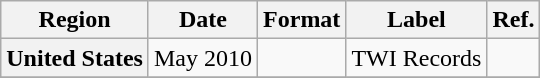<table class="wikitable plainrowheaders">
<tr>
<th scope="col">Region</th>
<th scope="col">Date</th>
<th scope="col">Format</th>
<th scope="col">Label</th>
<th scope="col">Ref.</th>
</tr>
<tr>
<th scope="row">United States</th>
<td>May 2010</td>
<td></td>
<td>TWI Records</td>
<td></td>
</tr>
<tr>
</tr>
</table>
